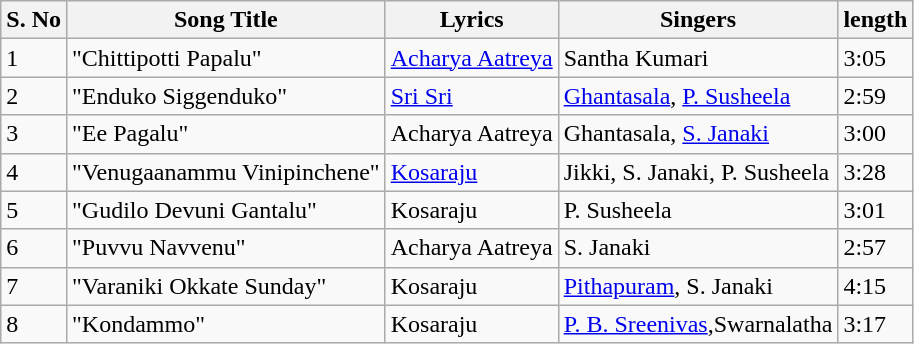<table class="wikitable">
<tr>
<th>S. No</th>
<th>Song Title</th>
<th>Lyrics</th>
<th>Singers</th>
<th>length</th>
</tr>
<tr>
<td>1</td>
<td>"Chittipotti Papalu"</td>
<td><a href='#'>Acharya Aatreya</a></td>
<td>Santha Kumari</td>
<td>3:05</td>
</tr>
<tr>
<td>2</td>
<td>"Enduko Siggenduko"</td>
<td><a href='#'>Sri Sri</a></td>
<td><a href='#'>Ghantasala</a>, <a href='#'>P. Susheela</a></td>
<td>2:59</td>
</tr>
<tr>
<td>3</td>
<td>"Ee Pagalu"</td>
<td>Acharya Aatreya</td>
<td>Ghantasala, <a href='#'>S. Janaki</a></td>
<td>3:00</td>
</tr>
<tr>
<td>4</td>
<td>"Venugaanammu Vinipinchene"</td>
<td><a href='#'>Kosaraju</a></td>
<td>Jikki, S. Janaki, P. Susheela</td>
<td>3:28</td>
</tr>
<tr>
<td>5</td>
<td>"Gudilo Devuni Gantalu"</td>
<td>Kosaraju</td>
<td>P. Susheela</td>
<td>3:01</td>
</tr>
<tr>
<td>6</td>
<td>"Puvvu Navvenu"</td>
<td>Acharya Aatreya</td>
<td>S. Janaki</td>
<td>2:57</td>
</tr>
<tr>
<td>7</td>
<td>"Varaniki Okkate Sunday"</td>
<td>Kosaraju</td>
<td><a href='#'>Pithapuram</a>, S. Janaki</td>
<td>4:15</td>
</tr>
<tr>
<td>8</td>
<td>"Kondammo"</td>
<td>Kosaraju</td>
<td><a href='#'>P. B. Sreenivas</a>,Swarnalatha</td>
<td>3:17</td>
</tr>
</table>
